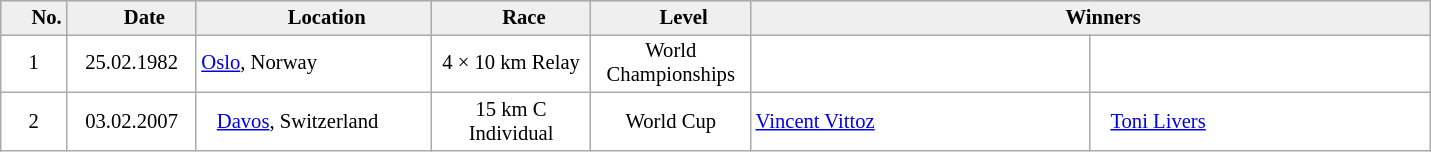<table class="wikitable sortable" style="background:#fff; font-size:86%; line-height:16px; border:gray solid 1px">
<tr style="background:#ccc; text-align:center;">
<th style="width:10px; background:#efefef;">     No.</th>
<th style="width:80px; background:#efefef;">     Date</th>
<th style="width:150px; background:#efefef;">     Location</th>
<th style="width:100px; background:#efefef;">     Race</th>
<th style="width:100px; background:#efefef;">     Level</th>
<th style="background:#efefef;" colspan="2">     Winners</th>
</tr>
<tr>
<td align=center>1</td>
<td align=center>25.02.1982</td>
<td align=left> <a href='#'>Oslo</a>, Norway</td>
<td align=center>4 × 10 km Relay</td>
<td align=center>World Championships</td>
<td style="width:220px;" align=left></td>
<td style="width:220px;" align=left></td>
</tr>
<tr>
<td align=center>2</td>
<td align=center>03.02.2007</td>
<td align=left>   <a href='#'>Davos</a>, Switzerland</td>
<td align=center>15 km C Individual</td>
<td align=center>World Cup</td>
<td style="width:220px;" align=left> <a href='#'>Vincent Vittoz</a></td>
<td style="width:220px;" align=left>   <a href='#'>Toni Livers</a></td>
</tr>
</table>
